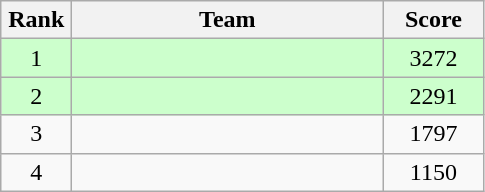<table class=wikitable style="text-align:center">
<tr>
<th width=40>Rank</th>
<th width=200>Team</th>
<th width=60>Score</th>
</tr>
<tr bgcolor="ccffcc">
<td>1</td>
<td align=left></td>
<td>3272</td>
</tr>
<tr bgcolor="ccffcc">
<td>2</td>
<td align=left></td>
<td>2291</td>
</tr>
<tr>
<td>3</td>
<td align=left></td>
<td>1797</td>
</tr>
<tr>
<td>4</td>
<td align=left></td>
<td>1150</td>
</tr>
</table>
